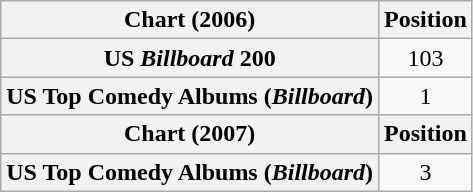<table class="wikitable plainrowheaders" style="text-align:center">
<tr>
<th scope="col">Chart (2006)</th>
<th scope="col">Position</th>
</tr>
<tr>
<th scope="row">US <em>Billboard</em> 200</th>
<td>103</td>
</tr>
<tr>
<th scope="row">US Top Comedy Albums (<em>Billboard</em>)</th>
<td>1</td>
</tr>
<tr>
<th scope="col">Chart (2007)</th>
<th scope="col">Position</th>
</tr>
<tr>
<th scope="row">US Top Comedy Albums (<em>Billboard</em>)</th>
<td>3</td>
</tr>
</table>
